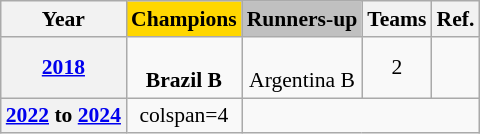<table class="wikitable" style="font-size:90%;text-align:center">
<tr>
<th>Year</th>
<th style=background:gold;">Champions</th>
<th style=background:silver;">Runners-up</th>
<th>Teams</th>
<th>Ref.</th>
</tr>
<tr>
<th> <a href='#'>2018</a></th>
<td><strong><br>Brazil B</strong></td>
<td><br>Argentina B</td>
<td>2</td>
<td></td>
</tr>
<tr>
<th> <a href='#'>2022</a> to  <a href='#'>2024</a></th>
<td>colspan=4 </td>
</tr>
</table>
